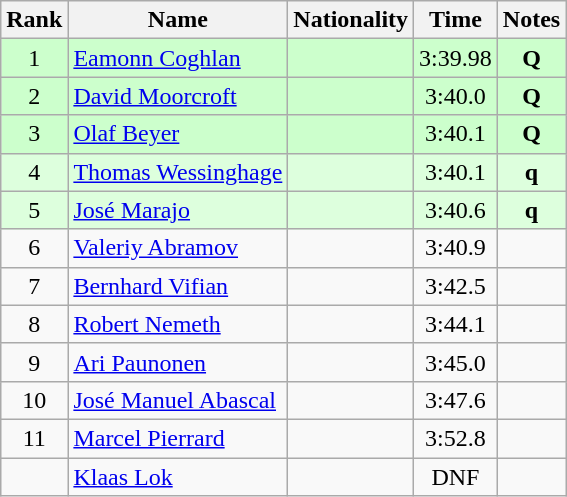<table class="wikitable sortable" style="text-align:center">
<tr>
<th>Rank</th>
<th>Name</th>
<th>Nationality</th>
<th>Time</th>
<th>Notes</th>
</tr>
<tr bgcolor=ccffcc>
<td>1</td>
<td align=left><a href='#'>Eamonn Coghlan</a></td>
<td align=left></td>
<td>3:39.98</td>
<td><strong>Q</strong></td>
</tr>
<tr bgcolor=ccffcc>
<td>2</td>
<td align=left><a href='#'>David Moorcroft</a></td>
<td align=left></td>
<td>3:40.0</td>
<td><strong>Q</strong></td>
</tr>
<tr bgcolor=ccffcc>
<td>3</td>
<td align=left><a href='#'>Olaf Beyer</a></td>
<td align=left></td>
<td>3:40.1</td>
<td><strong>Q</strong></td>
</tr>
<tr bgcolor=ddffdd>
<td>4</td>
<td align=left><a href='#'>Thomas Wessinghage</a></td>
<td align=left></td>
<td>3:40.1</td>
<td><strong>q</strong></td>
</tr>
<tr bgcolor=ddffdd>
<td>5</td>
<td align=left><a href='#'>José Marajo</a></td>
<td align=left></td>
<td>3:40.6</td>
<td><strong>q</strong></td>
</tr>
<tr>
<td>6</td>
<td align=left><a href='#'>Valeriy Abramov</a></td>
<td align=left></td>
<td>3:40.9</td>
<td></td>
</tr>
<tr>
<td>7</td>
<td align=left><a href='#'>Bernhard Vifian</a></td>
<td align=left></td>
<td>3:42.5</td>
<td></td>
</tr>
<tr>
<td>8</td>
<td align=left><a href='#'>Robert Nemeth</a></td>
<td align=left></td>
<td>3:44.1</td>
<td></td>
</tr>
<tr>
<td>9</td>
<td align=left><a href='#'>Ari Paunonen</a></td>
<td align=left></td>
<td>3:45.0</td>
<td></td>
</tr>
<tr>
<td>10</td>
<td align=left><a href='#'>José Manuel Abascal</a></td>
<td align=left></td>
<td>3:47.6</td>
<td></td>
</tr>
<tr>
<td>11</td>
<td align=left><a href='#'>Marcel Pierrard</a></td>
<td align=left></td>
<td>3:52.8</td>
<td></td>
</tr>
<tr>
<td></td>
<td align=left><a href='#'>Klaas Lok</a></td>
<td align=left></td>
<td>DNF</td>
<td></td>
</tr>
</table>
